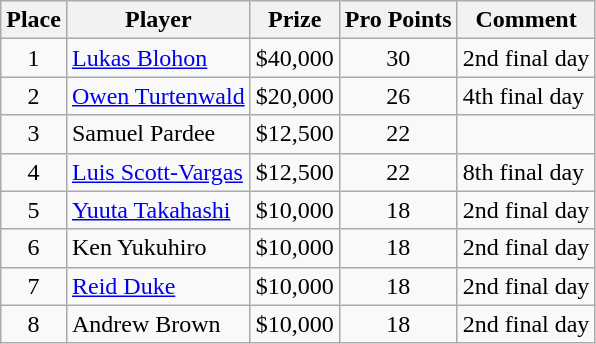<table class="wikitable">
<tr>
<th>Place</th>
<th>Player</th>
<th>Prize</th>
<th>Pro Points</th>
<th>Comment</th>
</tr>
<tr>
<td align=center>1</td>
<td> <a href='#'>Lukas Blohon</a></td>
<td align=center>$40,000</td>
<td align=center>30</td>
<td>2nd final day</td>
</tr>
<tr>
<td align=center>2</td>
<td> <a href='#'>Owen Turtenwald</a></td>
<td align=center>$20,000</td>
<td align=center>26</td>
<td>4th final day</td>
</tr>
<tr>
<td align=center>3</td>
<td> Samuel Pardee</td>
<td align=center>$12,500</td>
<td align=center>22</td>
<td></td>
</tr>
<tr>
<td align=center>4</td>
<td> <a href='#'>Luis Scott-Vargas</a></td>
<td align=center>$12,500</td>
<td align=center>22</td>
<td>8th final day</td>
</tr>
<tr>
<td align=center>5</td>
<td> <a href='#'>Yuuta Takahashi</a></td>
<td align=center>$10,000</td>
<td align=center>18</td>
<td>2nd final day</td>
</tr>
<tr>
<td align=center>6</td>
<td> Ken Yukuhiro</td>
<td align=center>$10,000</td>
<td align=center>18</td>
<td>2nd final day</td>
</tr>
<tr>
<td align=center>7</td>
<td> <a href='#'>Reid Duke</a></td>
<td align=center>$10,000</td>
<td align=center>18</td>
<td>2nd final day</td>
</tr>
<tr>
<td align=center>8</td>
<td> Andrew Brown</td>
<td align=center>$10,000</td>
<td align=center>18</td>
<td>2nd final day</td>
</tr>
</table>
